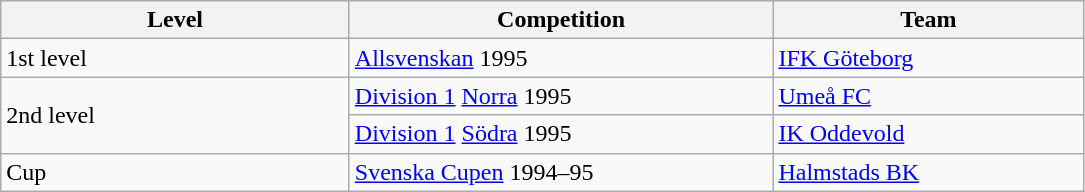<table class="wikitable" style="text-align: left">
<tr>
<th style="width: 225px;">Level</th>
<th style="width: 275px;">Competition</th>
<th style="width: 200px;">Team</th>
</tr>
<tr>
<td>1st level</td>
<td><a href='#'>Allsvenskan</a> 1995</td>
<td><a href='#'>IFK Göteborg</a></td>
</tr>
<tr>
<td rowspan="2">2nd level</td>
<td><a href='#'>Division 1</a> <a href='#'>Norra</a> 1995</td>
<td><a href='#'>Umeå FC</a></td>
</tr>
<tr>
<td><a href='#'>Division 1</a> <a href='#'>Södra</a> 1995</td>
<td><a href='#'>IK Oddevold</a></td>
</tr>
<tr>
<td>Cup</td>
<td><a href='#'>Svenska Cupen</a> 1994–95</td>
<td><a href='#'>Halmstads BK</a></td>
</tr>
</table>
